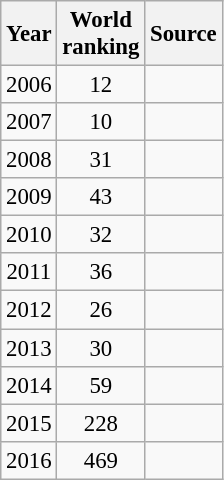<table class="wikitable" style="text-align:center; font-size: 95%;">
<tr>
<th>Year</th>
<th>World<br>ranking</th>
<th>Source</th>
</tr>
<tr>
<td>2006</td>
<td>12</td>
<td></td>
</tr>
<tr>
<td>2007</td>
<td>10</td>
<td></td>
</tr>
<tr>
<td>2008</td>
<td>31</td>
<td></td>
</tr>
<tr>
<td>2009</td>
<td>43</td>
<td></td>
</tr>
<tr>
<td>2010</td>
<td>32</td>
<td></td>
</tr>
<tr>
<td>2011</td>
<td>36</td>
<td></td>
</tr>
<tr>
<td>2012</td>
<td>26</td>
<td></td>
</tr>
<tr>
<td>2013</td>
<td>30</td>
<td></td>
</tr>
<tr>
<td>2014</td>
<td>59</td>
<td></td>
</tr>
<tr>
<td>2015</td>
<td>228</td>
<td></td>
</tr>
<tr>
<td>2016</td>
<td>469</td>
<td></td>
</tr>
</table>
